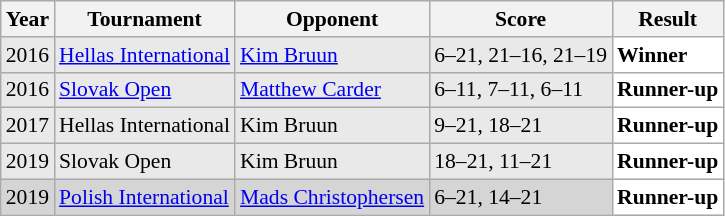<table class="sortable wikitable" style="font-size: 90%;">
<tr>
<th>Year</th>
<th>Tournament</th>
<th>Opponent</th>
<th>Score</th>
<th>Result</th>
</tr>
<tr style="background:#E9E9E9">
<td align="center">2016</td>
<td align="left"><a href='#'>Hellas International</a></td>
<td align="left"> <a href='#'>Kim Bruun</a></td>
<td align="left">6–21, 21–16, 21–19</td>
<td style="text-align:left; background:white"> <strong>Winner</strong></td>
</tr>
<tr style="background:#E9E9E9">
<td align="center">2016</td>
<td align="left"><a href='#'>Slovak Open</a></td>
<td align="left"> <a href='#'>Matthew Carder</a></td>
<td align="left">6–11, 7–11, 6–11</td>
<td style="text-align:left; background:white"> <strong>Runner-up</strong></td>
</tr>
<tr style="background:#E9E9E9">
<td align="center">2017</td>
<td align="left">Hellas International</td>
<td align="left"> Kim Bruun</td>
<td align="left">9–21, 18–21</td>
<td style="text-align:left; background:white"> <strong>Runner-up</strong></td>
</tr>
<tr style="background:#E9E9E9">
<td align="center">2019</td>
<td align="left">Slovak Open</td>
<td align="left"> Kim Bruun</td>
<td align="left">18–21, 11–21</td>
<td style="text-align:left; background:white"> <strong>Runner-up</strong></td>
</tr>
<tr style="background:#D5D5D5">
<td align="center">2019</td>
<td align="left"><a href='#'>Polish International</a></td>
<td align="left"> <a href='#'>Mads Christophersen</a></td>
<td align="left">6–21, 14–21</td>
<td style="text-align:left; background:white"> <strong>Runner-up</strong></td>
</tr>
</table>
